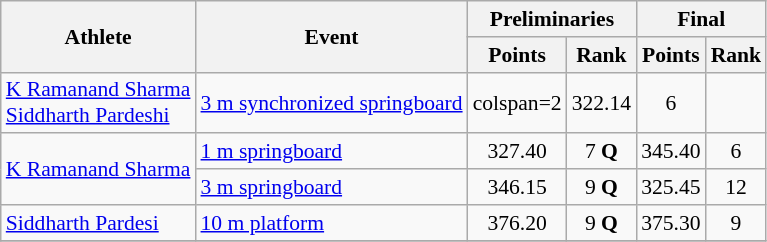<table class=wikitable style="text-align:center; font-size:90%">
<tr>
<th rowspan="2">Athlete</th>
<th rowspan="2">Event</th>
<th colspan="2">Preliminaries</th>
<th colspan="2">Final</th>
</tr>
<tr>
<th>Points</th>
<th>Rank</th>
<th>Points</th>
<th>Rank</th>
</tr>
<tr>
<td align=left><a href='#'>K Ramanand Sharma</a><br><a href='#'>Siddharth Pardeshi</a></td>
<td align=left><a href='#'>3 m synchronized springboard</a></td>
<td>colspan=2 </td>
<td>322.14</td>
<td>6</td>
</tr>
<tr>
<td align=left rowspan=2><a href='#'>K Ramanand Sharma</a></td>
<td align=left><a href='#'>1 m springboard</a></td>
<td>327.40</td>
<td>7 <strong>Q</strong></td>
<td>345.40</td>
<td>6</td>
</tr>
<tr>
<td align=left><a href='#'>3 m springboard</a></td>
<td>346.15</td>
<td>9 <strong>Q</strong></td>
<td>325.45</td>
<td>12</td>
</tr>
<tr>
<td align=left><a href='#'>Siddharth Pardesi</a></td>
<td align=left><a href='#'>10 m platform</a></td>
<td>376.20</td>
<td>9 <strong>Q</strong></td>
<td>375.30</td>
<td>9</td>
</tr>
<tr>
</tr>
</table>
